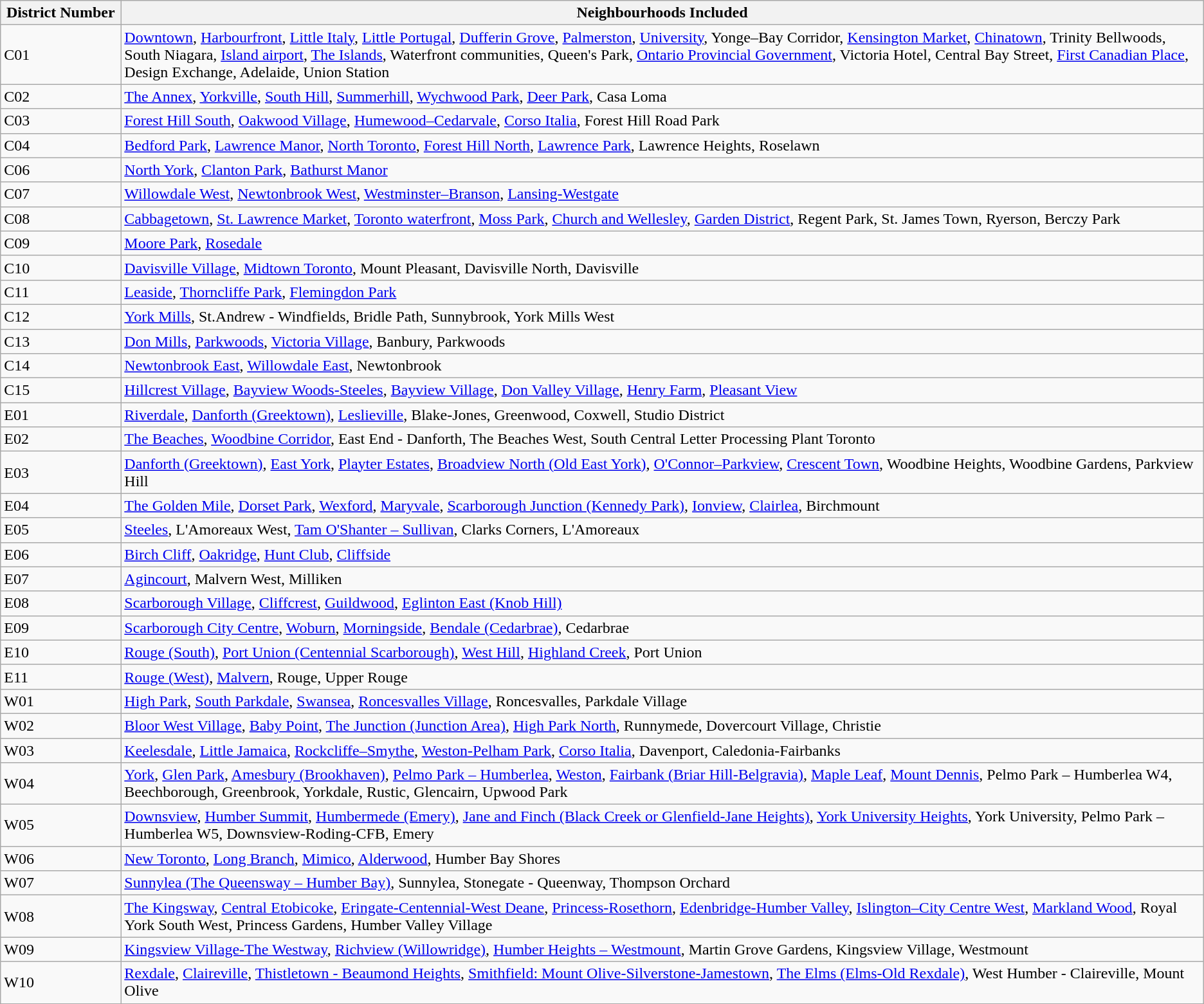<table class="wikitable sortable">
<tr>
<th width=10%>District Number</th>
<th width=90%>Neighbourhoods Included</th>
</tr>
<tr>
<td>C01</td>
<td><a href='#'>Downtown</a>, <a href='#'>Harbourfront</a>, <a href='#'>Little Italy</a>, <a href='#'>Little Portugal</a>, <a href='#'>Dufferin Grove</a>, <a href='#'>Palmerston</a>, <a href='#'>University</a>, Yonge–Bay Corridor, <a href='#'>Kensington Market</a>, <a href='#'>Chinatown</a>, Trinity Bellwoods, South Niagara, <a href='#'>Island airport</a>, <a href='#'>The Islands</a>, Waterfront communities, Queen's Park, <a href='#'>Ontario Provincial Government</a>, Victoria Hotel, Central Bay Street, <a href='#'>First Canadian Place</a>, Design Exchange, Adelaide, Union Station</td>
</tr>
<tr>
<td>C02</td>
<td><a href='#'>The Annex</a>, <a href='#'>Yorkville</a>, <a href='#'>South Hill</a>, <a href='#'>Summerhill</a>, <a href='#'>Wychwood Park</a>, <a href='#'>Deer Park</a>, Casa Loma</td>
</tr>
<tr>
<td>C03</td>
<td><a href='#'>Forest Hill South</a>, <a href='#'>Oakwood Village</a>, <a href='#'>Humewood–Cedarvale</a>, <a href='#'>Corso Italia</a>, Forest Hill Road Park</td>
</tr>
<tr>
<td>C04</td>
<td><a href='#'>Bedford Park</a>, <a href='#'>Lawrence Manor</a>, <a href='#'>North Toronto</a>, <a href='#'>Forest Hill North</a>, <a href='#'>Lawrence Park</a>, Lawrence Heights, Roselawn</td>
</tr>
<tr>
<td>C06</td>
<td><a href='#'>North York</a>, <a href='#'>Clanton Park</a>, <a href='#'>Bathurst Manor</a></td>
</tr>
<tr>
<td>C07</td>
<td><a href='#'>Willowdale West</a>, <a href='#'>Newtonbrook West</a>, <a href='#'>Westminster–Branson</a>, <a href='#'>Lansing-Westgate</a></td>
</tr>
<tr>
<td>C08</td>
<td><a href='#'>Cabbagetown</a>, <a href='#'>St. Lawrence Market</a>, <a href='#'>Toronto waterfront</a>, <a href='#'>Moss Park</a>, <a href='#'>Church and Wellesley</a>, <a href='#'>Garden District</a>, Regent Park, St. James Town, Ryerson, Berczy Park</td>
</tr>
<tr>
<td>C09</td>
<td><a href='#'>Moore Park</a>, <a href='#'>Rosedale</a></td>
</tr>
<tr>
<td>C10</td>
<td><a href='#'>Davisville Village</a>, <a href='#'>Midtown Toronto</a>, Mount Pleasant, Davisville North, Davisville</td>
</tr>
<tr>
<td>C11</td>
<td><a href='#'>Leaside</a>, <a href='#'>Thorncliffe Park</a>, <a href='#'>Flemingdon Park</a></td>
</tr>
<tr>
<td>C12</td>
<td><a href='#'>York Mills</a>, St.Andrew - Windfields, Bridle Path, Sunnybrook, York Mills West</td>
</tr>
<tr>
<td>C13</td>
<td><a href='#'>Don Mills</a>, <a href='#'>Parkwoods</a>, <a href='#'>Victoria Village</a>, Banbury, Parkwoods</td>
</tr>
<tr>
<td>C14</td>
<td><a href='#'>Newtonbrook East</a>, <a href='#'>Willowdale East</a>, Newtonbrook</td>
</tr>
<tr>
<td>C15</td>
<td><a href='#'>Hillcrest Village</a>, <a href='#'>Bayview Woods-Steeles</a>, <a href='#'>Bayview Village</a>, <a href='#'>Don Valley Village</a>, <a href='#'>Henry Farm</a>, <a href='#'>Pleasant View</a></td>
</tr>
<tr>
<td>E01</td>
<td><a href='#'>Riverdale</a>, <a href='#'>Danforth (Greektown)</a>, <a href='#'>Leslieville</a>, Blake-Jones, Greenwood, Coxwell, Studio District</td>
</tr>
<tr>
<td>E02</td>
<td><a href='#'>The Beaches</a>, <a href='#'>Woodbine Corridor</a>, East End - Danforth, The Beaches West, South Central Letter Processing Plant Toronto</td>
</tr>
<tr>
<td>E03</td>
<td><a href='#'>Danforth (Greektown)</a>, <a href='#'>East York</a>, <a href='#'>Playter Estates</a>, <a href='#'>Broadview North (Old East York)</a>, <a href='#'>O'Connor–Parkview</a>, <a href='#'>Crescent Town</a>, Woodbine Heights, Woodbine Gardens, Parkview Hill</td>
</tr>
<tr>
<td>E04</td>
<td><a href='#'>The Golden Mile</a>, <a href='#'>Dorset Park</a>, <a href='#'>Wexford</a>, <a href='#'>Maryvale</a>, <a href='#'>Scarborough Junction (Kennedy Park)</a>, <a href='#'>Ionview</a>, <a href='#'>Clairlea</a>, Birchmount</td>
</tr>
<tr>
<td>E05</td>
<td><a href='#'>Steeles</a>, L'Amoreaux West, <a href='#'>Tam O'Shanter – Sullivan</a>, Clarks Corners, L'Amoreaux</td>
</tr>
<tr>
<td>E06</td>
<td><a href='#'>Birch Cliff</a>, <a href='#'>Oakridge</a>, <a href='#'>Hunt Club</a>, <a href='#'>Cliffside</a></td>
</tr>
<tr>
<td>E07</td>
<td><a href='#'>Agincourt</a>, Malvern West, Milliken</td>
</tr>
<tr>
<td>E08</td>
<td><a href='#'>Scarborough Village</a>, <a href='#'>Cliffcrest</a>, <a href='#'>Guildwood</a>, <a href='#'>Eglinton East (Knob Hill)</a></td>
</tr>
<tr>
<td>E09</td>
<td><a href='#'>Scarborough City Centre</a>, <a href='#'>Woburn</a>, <a href='#'>Morningside</a>, <a href='#'>Bendale (Cedarbrae)</a>, Cedarbrae</td>
</tr>
<tr>
<td>E10</td>
<td><a href='#'>Rouge (South)</a>, <a href='#'>Port Union (Centennial Scarborough)</a>, <a href='#'>West Hill</a>, <a href='#'>Highland Creek</a>, Port Union</td>
</tr>
<tr>
<td>E11</td>
<td><a href='#'>Rouge (West)</a>, <a href='#'>Malvern</a>, Rouge, Upper Rouge</td>
</tr>
<tr>
<td>W01</td>
<td><a href='#'>High Park</a>, <a href='#'>South Parkdale</a>, <a href='#'>Swansea</a>, <a href='#'>Roncesvalles Village</a>, Roncesvalles, Parkdale Village</td>
</tr>
<tr>
<td>W02</td>
<td><a href='#'>Bloor West Village</a>, <a href='#'>Baby Point</a>, <a href='#'>The Junction (Junction Area)</a>, <a href='#'>High Park North</a>, Runnymede, Dovercourt Village, Christie</td>
</tr>
<tr>
<td>W03</td>
<td><a href='#'>Keelesdale</a>, <a href='#'>Little Jamaica</a>, <a href='#'>Rockcliffe–Smythe</a>, <a href='#'>Weston-Pelham Park</a>, <a href='#'>Corso Italia</a>, Davenport, Caledonia-Fairbanks</td>
</tr>
<tr>
<td>W04</td>
<td><a href='#'>York</a>, <a href='#'>Glen Park</a>, <a href='#'>Amesbury (Brookhaven)</a>, <a href='#'>Pelmo Park – Humberlea</a>, <a href='#'>Weston</a>, <a href='#'>Fairbank (Briar Hill-Belgravia)</a>, <a href='#'>Maple Leaf</a>, <a href='#'>Mount Dennis</a>, Pelmo Park – Humberlea W4, Beechborough, Greenbrook, Yorkdale, Rustic, Glencairn, Upwood Park</td>
</tr>
<tr>
<td>W05</td>
<td><a href='#'>Downsview</a>, <a href='#'>Humber Summit</a>, <a href='#'>Humbermede (Emery)</a>, <a href='#'>Jane and Finch (Black Creek or Glenfield-Jane Heights)</a>, <a href='#'>York University Heights</a>, York University, Pelmo Park – Humberlea W5, Downsview-Roding-CFB, Emery</td>
</tr>
<tr>
<td>W06</td>
<td><a href='#'>New Toronto</a>, <a href='#'>Long Branch</a>, <a href='#'>Mimico</a>, <a href='#'>Alderwood</a>, Humber Bay Shores</td>
</tr>
<tr>
<td>W07</td>
<td><a href='#'>Sunnylea (The Queensway – Humber Bay)</a>, Sunnylea, Stonegate - Queenway, Thompson Orchard</td>
</tr>
<tr>
<td>W08</td>
<td><a href='#'>The Kingsway</a>, <a href='#'>Central Etobicoke</a>, <a href='#'>Eringate-Centennial-West Deane</a>, <a href='#'>Princess-Rosethorn</a>, <a href='#'>Edenbridge-Humber Valley</a>, <a href='#'>Islington–City Centre West</a>, <a href='#'>Markland Wood</a>, Royal York South West, Princess Gardens, Humber Valley Village</td>
</tr>
<tr>
<td>W09</td>
<td><a href='#'>Kingsview Village-The Westway</a>, <a href='#'>Richview (Willowridge)</a>, <a href='#'>Humber Heights – Westmount</a>, Martin Grove Gardens, Kingsview Village, Westmount</td>
</tr>
<tr>
<td>W10</td>
<td><a href='#'>Rexdale</a>, <a href='#'>Claireville</a>, <a href='#'>Thistletown - Beaumond Heights</a>, <a href='#'>Smithfield: Mount Olive-Silverstone-Jamestown</a>, <a href='#'>The Elms (Elms-Old Rexdale)</a>, West Humber - Claireville, Mount Olive</td>
</tr>
</table>
